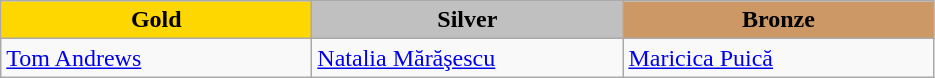<table class="wikitable" style="text-align:left">
<tr align="center">
<td width=200 bgcolor=gold><strong>Gold</strong></td>
<td width=200 bgcolor=silver><strong>Silver</strong></td>
<td width=200 bgcolor=CC9966><strong>Bronze</strong></td>
</tr>
<tr>
<td><a href='#'>Tom Andrews</a><br><em></em></td>
<td><a href='#'>Natalia Mărăşescu</a><br><em></em></td>
<td><a href='#'>Maricica Puică</a><br><em></em></td>
</tr>
</table>
